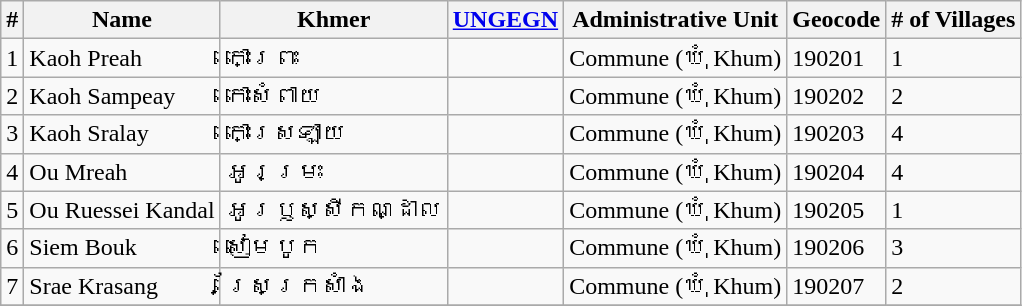<table class="wikitable sortable">
<tr>
<th>#</th>
<th>Name</th>
<th>Khmer</th>
<th><a href='#'>UNGEGN</a></th>
<th>Administrative Unit</th>
<th>Geocode</th>
<th># of Villages</th>
</tr>
<tr>
<td>1</td>
<td>Kaoh Preah</td>
<td>កោះព្រះ</td>
<td></td>
<td>Commune (ឃុំ Khum)</td>
<td>190201</td>
<td>1</td>
</tr>
<tr>
<td>2</td>
<td>Kaoh Sampeay</td>
<td>កោះសំពាយ</td>
<td></td>
<td>Commune (ឃុំ Khum)</td>
<td>190202</td>
<td>2</td>
</tr>
<tr>
<td>3</td>
<td>Kaoh Sralay</td>
<td>កោះស្រឡាយ</td>
<td></td>
<td>Commune (ឃុំ Khum)</td>
<td>190203</td>
<td>4</td>
</tr>
<tr>
<td>4</td>
<td>Ou Mreah</td>
<td>អូរម្រះ</td>
<td></td>
<td>Commune (ឃុំ Khum)</td>
<td>190204</td>
<td>4</td>
</tr>
<tr>
<td>5</td>
<td>Ou Ruessei Kandal</td>
<td>អូរឫស្សីកណ្ដាល</td>
<td></td>
<td>Commune (ឃុំ Khum)</td>
<td>190205</td>
<td>1</td>
</tr>
<tr>
<td>6</td>
<td>Siem Bouk</td>
<td>សៀមបូក</td>
<td></td>
<td>Commune (ឃុំ Khum)</td>
<td>190206</td>
<td>3</td>
</tr>
<tr>
<td>7</td>
<td>Srae Krasang</td>
<td>ស្រែក្រសាំង</td>
<td></td>
<td>Commune (ឃុំ Khum)</td>
<td>190207</td>
<td>2</td>
</tr>
<tr>
</tr>
</table>
